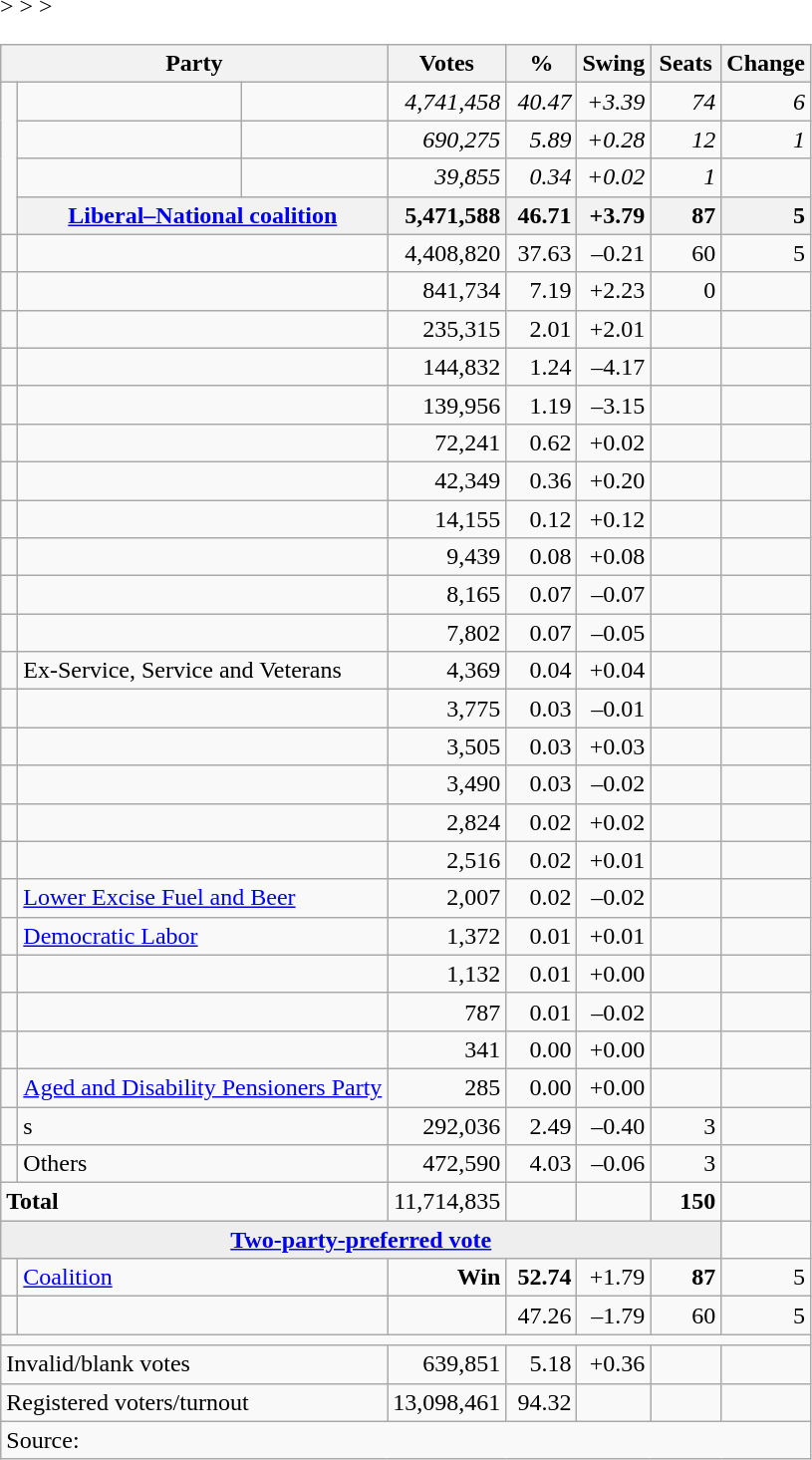<table class="wikitable">
<tr>
<th style="width:200px" colspan=3>Party</th>
<th style="width:70px; text-align:center;">Votes</th>
<th style="width:40px; text-align:center;">%</th>
<th style="width:40px; text-align:center;">Swing</th>
<th style="width:40px; text-align:center;">Seats</th>
<th style="width:40px; text-align:center;">Change</th>
</tr>
<tr>
<td rowspan=4> </td>
<td> </td>
<td></td>
<td align=right><em>4,741,458</em></td>
<td align=right><em>40.47</em></td>
<td align=right><em>+3.39</em></td>
<td align=right><em>74</em></td>
<td align=right><em> 6</em></td>
</tr>
<tr>
<td> </td>
<td></td>
<td align=right><em>690,275</em></td>
<td align=right><em>5.89</em></td>
<td align=right><em>+0.28</em></td>
<td align=right><em>12</em></td>
<td align=right><em> 1</em></td>
</tr>
<tr>
<td> </td>
<td></td>
<td align=right><em>39,855</em></td>
<td align=right><em>0.34</em></td>
<td align=right><em>+0.02</em></td>
<td align=right><em>1</em></td>
<td align=right></td>
</tr>
<tr>
<th colspan=2><a href='#'>Liberal–National coalition</a></th>
<th style="text-align:right;">5,471,588</th>
<th style="text-align:right;">46.71</th>
<th style="text-align:right;">+3.79</th>
<th style="text-align:right;">87</th>
<th style="text-align:right;"> 5</th>
</tr>
<tr>
<td> </td>
<td colspan=2></td>
<td align=right>4,408,820</td>
<td align=right>37.63</td>
<td align=right>–0.21</td>
<td align=right>60</td>
<td align=right> 5</td>
</tr>
<tr>
<td> </td>
<td colspan=2></td>
<td align=right>841,734</td>
<td align=right>7.19</td>
<td align=right>+2.23</td>
<td align=right>0</td>
<td align=right></td>
</tr>
<tr>
<td> </td>
<td colspan=2></td>
<td align=right>235,315</td>
<td align=right>2.01</td>
<td align=right>+2.01</td>
<td align=right></td>
<td align=right></td>
</tr>
<tr>
<td> </td>
<td colspan=2></td>
<td align=right>144,832</td>
<td align=right>1.24</td>
<td align=right>–4.17</td>
<td align=right></td>
<td align=right></td>
</tr>
<tr>
<td> </td>
<td colspan=2></td>
<td align=right>139,956</td>
<td align=right>1.19</td>
<td align=right>–3.15</td>
<td align=right></td>
<td align=right></td>
</tr>
<tr <noinclude>>
<td> </td>
<td colspan=2></td>
<td align=right>72,241</td>
<td align=right>0.62</td>
<td align=right>+0.02</td>
<td align=right></td>
<td align=right></td>
</tr>
<tr>
<td> </td>
<td colspan=2></td>
<td align=right>42,349</td>
<td align=right>0.36</td>
<td align=right>+0.20</td>
<td align=right></td>
<td align=right></td>
</tr>
<tr>
<td> </td>
<td colspan=2></td>
<td align=right>14,155</td>
<td align=right>0.12</td>
<td align=right>+0.12</td>
<td align=right></td>
<td align=right></td>
</tr>
<tr>
<td> </td>
<td colspan=2></td>
<td align=right>9,439</td>
<td align=right>0.08</td>
<td align=right>+0.08</td>
<td align=right></td>
<td align=right></td>
</tr>
<tr>
<td> </td>
<td colspan=2></td>
<td align=right>8,165</td>
<td align=right>0.07</td>
<td align=right>–0.07</td>
<td align=right></td>
<td align=right></td>
</tr>
<tr>
<td> </td>
<td colspan=2></td>
<td align=right>7,802</td>
<td align=right>0.07</td>
<td align=right>–0.05</td>
<td align=right></td>
<td align=right></td>
</tr>
<tr>
<td> </td>
<td colspan=2>Ex-Service, Service and Veterans</td>
<td align=right>4,369</td>
<td align=right>0.04</td>
<td align=right>+0.04</td>
<td align=right></td>
<td align=right></td>
</tr>
<tr>
<td> </td>
<td colspan=2></td>
<td align=right>3,775</td>
<td align=right>0.03</td>
<td align=right>–0.01</td>
<td align=right></td>
<td align=right></td>
</tr>
<tr>
<td> </td>
<td colspan=2></td>
<td align=right>3,505</td>
<td align=right>0.03</td>
<td align=right>+0.03</td>
<td align=right></td>
<td align=right></td>
</tr>
<tr>
<td> </td>
<td colspan=2></td>
<td align=right>3,490</td>
<td align=right>0.03</td>
<td align=right>–0.02</td>
<td align=right></td>
<td align=right></td>
</tr>
<tr>
<td> </td>
<td colspan=2></td>
<td align=right>2,824</td>
<td align=right>0.02</td>
<td align=right>+0.02</td>
<td align=right></td>
<td align=right></td>
</tr>
<tr>
<td> </td>
<td colspan=2></td>
<td align=right>2,516</td>
<td align=right>0.02</td>
<td align=right>+0.01</td>
<td align=right></td>
<td align=right></td>
</tr>
<tr>
<td> </td>
<td colspan=2><a href='#'>Lower Excise Fuel and Beer</a></td>
<td align=right>2,007</td>
<td align=right>0.02</td>
<td align=right>–0.02</td>
<td align=right></td>
<td align=right></td>
</tr>
<tr>
<td> </td>
<td colspan=2><a href='#'>Democratic Labor</a></td>
<td align=right>1,372</td>
<td align=right>0.01</td>
<td align=right>+0.01</td>
<td align=right></td>
<td align=right></td>
</tr>
<tr>
<td> </td>
<td colspan=2></td>
<td align=right>1,132</td>
<td align=right>0.01</td>
<td align=right>+0.00</td>
<td align=right></td>
<td align=right></td>
</tr>
<tr>
<td> </td>
<td colspan=2></td>
<td align=right>787</td>
<td align=right>0.01</td>
<td align=right>–0.02</td>
<td align=right></td>
<td align=right></td>
</tr>
<tr>
<td> </td>
<td colspan=2></td>
<td align=right>341</td>
<td align=right>0.00</td>
<td align=right>+0.00</td>
<td align=right></td>
<td align=right></td>
</tr>
<tr>
<td> </td>
<td colspan=2><a href='#'>Aged and Disability Pensioners Party</a></td>
<td align=right>285</td>
<td align=right>0.00</td>
<td align=right>+0.00</td>
<td align=right></td>
<td align=right></td>
</tr>
<tr>
<td> </td>
<td colspan=2>s</td>
<td align=right>292,036</td>
<td align=right>2.49</td>
<td align=right>–0.40</td>
<td align=right>3</td>
<td align=right></td>
</tr>
<tr </noinclude><includeonly>>
<td></td>
<td colspan=2>Others</td>
<td align=right>472,590</td>
<td align=right>4.03</td>
<td align=right>–0.06</td>
<td align=right>3</td>
<td align=right></td>
</tr>
<tr </includeonly>>
<td colspan=3 align="left"><strong>Total</strong></td>
<td align=right>11,714,835</td>
<td align=right> </td>
<td align=right> </td>
<td align=right><strong>150</strong></td>
<td align=right></td>
</tr>
<tr>
<td colspan="7"  style="text-align:center; background:#eee;"><strong><a href='#'>Two-party-preferred vote</a></strong></td>
</tr>
<tr>
<td> </td>
<td colspan=2><a href='#'>Coalition</a></td>
<td align=right><strong>Win</strong></td>
<td align=right><strong>52.74</strong></td>
<td align=right>+1.79</td>
<td align=right><strong>87</strong></td>
<td align=right> 5</td>
</tr>
<tr>
<td> </td>
<td colspan=2></td>
<td align=center> </td>
<td align=right>47.26</td>
<td align=right>–1.79</td>
<td align=right>60</td>
<td align=right> 5</td>
</tr>
<tr>
<td colspan=8></td>
</tr>
<tr>
<td colspan=3 align=left>Invalid/blank votes</td>
<td align=right>639,851</td>
<td align=right>5.18</td>
<td align=right>+0.36</td>
<td></td>
<td></td>
</tr>
<tr>
<td colspan=3 align=left>Registered voters/turnout</td>
<td align=right>13,098,461</td>
<td align=right>94.32</td>
<td></td>
<td></td>
<td></td>
</tr>
<tr>
<td colspan=8 align=left>Source: </td>
</tr>
</table>
